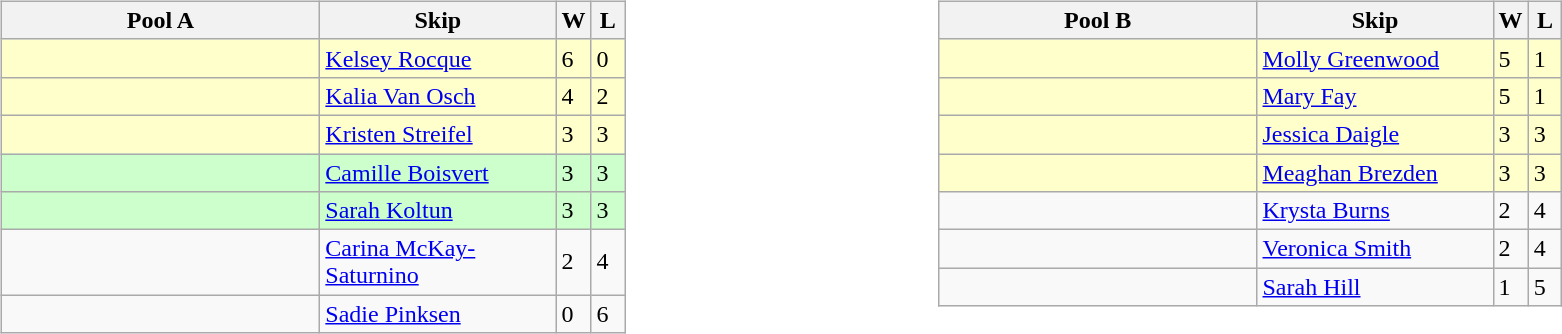<table table>
<tr>
<td valign=top width=10%><br><table class="wikitable">
<tr>
<th width=205>Pool A</th>
<th width=150>Skip</th>
<th width=15>W</th>
<th width=15>L</th>
</tr>
<tr bgcolor=#ffffcc>
<td></td>
<td><a href='#'>Kelsey Rocque</a></td>
<td>6</td>
<td>0</td>
</tr>
<tr bgcolor=#ffffcc>
<td></td>
<td><a href='#'>Kalia Van Osch</a></td>
<td>4</td>
<td>2</td>
</tr>
<tr bgcolor=#ffffcc>
<td></td>
<td><a href='#'>Kristen Streifel</a></td>
<td>3</td>
<td>3</td>
</tr>
<tr bgcolor=#ccffcc>
<td></td>
<td><a href='#'>Camille Boisvert</a></td>
<td>3</td>
<td>3</td>
</tr>
<tr bgcolor=#ccffcc>
<td></td>
<td><a href='#'>Sarah Koltun</a></td>
<td>3</td>
<td>3</td>
</tr>
<tr>
<td></td>
<td><a href='#'>Carina McKay-Saturnino</a></td>
<td>2</td>
<td>4</td>
</tr>
<tr>
<td></td>
<td><a href='#'>Sadie Pinksen</a></td>
<td>0</td>
<td>6</td>
</tr>
</table>
</td>
<td valign=top width=10%><br><table class="wikitable">
<tr>
<th width=205>Pool B</th>
<th width=150>Skip</th>
<th width=15>W</th>
<th width=15>L</th>
</tr>
<tr bgcolor=#ffffcc>
<td></td>
<td><a href='#'>Molly Greenwood</a></td>
<td>5</td>
<td>1</td>
</tr>
<tr bgcolor=#ffffcc>
<td></td>
<td><a href='#'>Mary Fay</a></td>
<td>5</td>
<td>1</td>
</tr>
<tr bgcolor=#ffffcc>
<td></td>
<td><a href='#'>Jessica Daigle</a></td>
<td>3</td>
<td>3</td>
</tr>
<tr bgcolor=#ffffcc>
<td></td>
<td><a href='#'>Meaghan Brezden</a></td>
<td>3</td>
<td>3</td>
</tr>
<tr>
<td></td>
<td><a href='#'>Krysta Burns</a></td>
<td>2</td>
<td>4</td>
</tr>
<tr>
<td></td>
<td><a href='#'>Veronica Smith</a></td>
<td>2</td>
<td>4</td>
</tr>
<tr>
<td></td>
<td><a href='#'>Sarah Hill</a></td>
<td>1</td>
<td>5</td>
</tr>
</table>
</td>
</tr>
</table>
